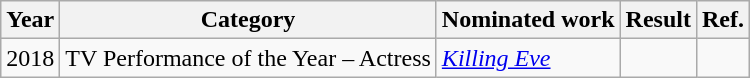<table class="wikitable plainrowheaders">
<tr>
<th scope="col">Year</th>
<th scope="col">Category</th>
<th scope="col">Nominated work</th>
<th scope="col">Result</th>
<th scope="col">Ref.</th>
</tr>
<tr>
<td>2018</td>
<td>TV Performance of the Year – Actress</td>
<td><em><a href='#'>Killing Eve</a></em></td>
<td></td>
<td align="center"></td>
</tr>
</table>
